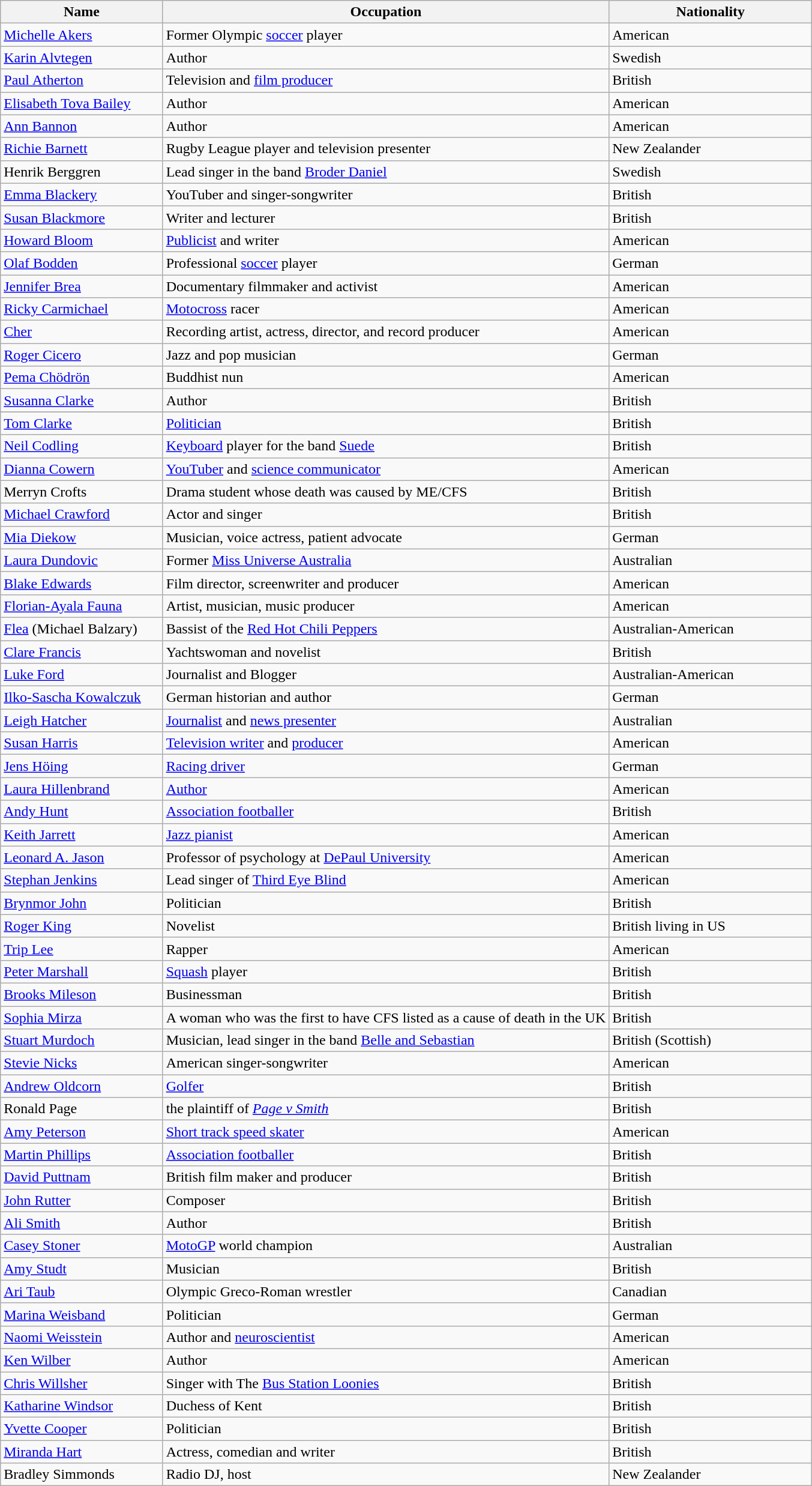<table class="wikitable sortable">
<tr>
<th style="width:20%;">Name</th>
<th style="width:55%;">Occupation</th>
<th style="width:25%;">Nationality</th>
</tr>
<tr>
<td><a href='#'>Michelle Akers</a></td>
<td>Former Olympic <a href='#'>soccer</a> player</td>
<td>American</td>
</tr>
<tr>
<td><a href='#'>Karin Alvtegen</a></td>
<td>Author</td>
<td>Swedish</td>
</tr>
<tr>
<td><a href='#'>Paul Atherton</a></td>
<td>Television and <a href='#'>film producer</a></td>
<td>British</td>
</tr>
<tr>
<td><a href='#'>Elisabeth Tova Bailey</a></td>
<td>Author</td>
<td>American</td>
</tr>
<tr>
<td><a href='#'>Ann Bannon</a></td>
<td>Author</td>
<td>American</td>
</tr>
<tr>
<td><a href='#'>Richie Barnett</a></td>
<td>Rugby League player and television presenter</td>
<td>New Zealander</td>
</tr>
<tr>
<td>Henrik Berggren</td>
<td>Lead singer in the band <a href='#'>Broder Daniel</a></td>
<td>Swedish</td>
</tr>
<tr>
<td><a href='#'>Emma Blackery</a></td>
<td>YouTuber and singer-songwriter</td>
<td>British</td>
</tr>
<tr>
<td><a href='#'>Susan Blackmore</a></td>
<td>Writer and lecturer</td>
<td>British</td>
</tr>
<tr>
<td><a href='#'>Howard Bloom</a></td>
<td><a href='#'>Publicist</a> and writer</td>
<td>American</td>
</tr>
<tr>
<td><a href='#'>Olaf Bodden</a></td>
<td>Professional <a href='#'>soccer</a> player</td>
<td>German</td>
</tr>
<tr>
<td><a href='#'>Jennifer Brea</a></td>
<td>Documentary filmmaker and activist</td>
<td>American</td>
</tr>
<tr>
<td><a href='#'>Ricky Carmichael</a></td>
<td><a href='#'>Motocross</a> racer</td>
<td>American</td>
</tr>
<tr>
<td><a href='#'>Cher</a></td>
<td>Recording artist, actress, director, and record producer</td>
<td>American</td>
</tr>
<tr>
<td><a href='#'>Roger Cicero</a></td>
<td>Jazz and pop musician</td>
<td>German</td>
</tr>
<tr>
<td><a href='#'>Pema Chödrön</a></td>
<td>Buddhist nun</td>
<td>American</td>
</tr>
<tr>
<td><a href='#'>Susanna Clarke</a></td>
<td>Author</td>
<td>British</td>
</tr>
<tr>
</tr>
<tr>
<td><a href='#'>Tom Clarke</a></td>
<td><a href='#'>Politician</a></td>
<td>British</td>
</tr>
<tr>
<td><a href='#'>Neil Codling</a></td>
<td><a href='#'>Keyboard</a> player for the band <a href='#'>Suede</a></td>
<td>British</td>
</tr>
<tr>
<td><a href='#'>Dianna Cowern</a></td>
<td><a href='#'>YouTuber</a> and <a href='#'>science communicator</a></td>
<td>American</td>
</tr>
<tr>
<td>Merryn Crofts</td>
<td>Drama student whose death was caused by ME/CFS</td>
<td>British</td>
</tr>
<tr>
<td><a href='#'>Michael Crawford</a></td>
<td>Actor and singer</td>
<td>British</td>
</tr>
<tr>
<td><a href='#'>Mia Diekow</a></td>
<td>Musician, voice actress, patient advocate</td>
<td>German</td>
</tr>
<tr>
<td><a href='#'>Laura Dundovic</a></td>
<td>Former <a href='#'>Miss Universe Australia</a></td>
<td>Australian</td>
</tr>
<tr>
<td><a href='#'>Blake Edwards</a></td>
<td>Film director, screenwriter and producer</td>
<td>American</td>
</tr>
<tr>
<td><a href='#'>Florian-Ayala Fauna</a></td>
<td>Artist, musician, music producer</td>
<td>American</td>
</tr>
<tr>
<td><a href='#'>Flea</a> (Michael Balzary)</td>
<td>Bassist of the <a href='#'>Red Hot Chili Peppers</a></td>
<td>Australian-American</td>
</tr>
<tr>
<td><a href='#'>Clare Francis</a></td>
<td>Yachtswoman and novelist</td>
<td>British</td>
</tr>
<tr>
<td><a href='#'>Luke Ford</a></td>
<td>Journalist and Blogger</td>
<td>Australian-American</td>
</tr>
<tr>
<td><a href='#'>Ilko-Sascha Kowalczuk</a></td>
<td>German historian and author</td>
<td>German</td>
</tr>
<tr>
<td><a href='#'>Leigh Hatcher</a></td>
<td><a href='#'>Journalist</a> and <a href='#'>news presenter</a></td>
<td>Australian</td>
</tr>
<tr>
<td><a href='#'>Susan Harris</a></td>
<td><a href='#'>Television writer</a> and <a href='#'>producer</a></td>
<td>American</td>
</tr>
<tr>
<td><a href='#'>Jens Höing</a></td>
<td><a href='#'>Racing driver</a></td>
<td>German</td>
</tr>
<tr>
<td><a href='#'>Laura Hillenbrand</a></td>
<td><a href='#'>Author</a></td>
<td>American</td>
</tr>
<tr>
<td><a href='#'>Andy Hunt</a></td>
<td><a href='#'>Association footballer</a></td>
<td>British</td>
</tr>
<tr>
<td><a href='#'>Keith Jarrett</a></td>
<td><a href='#'>Jazz pianist</a></td>
<td>American</td>
</tr>
<tr>
<td><a href='#'>Leonard A. Jason</a></td>
<td>Professor of psychology at <a href='#'>DePaul University</a></td>
<td>American</td>
</tr>
<tr>
<td><a href='#'>Stephan Jenkins</a></td>
<td>Lead singer of <a href='#'>Third Eye Blind</a></td>
<td>American</td>
</tr>
<tr>
<td><a href='#'>Brynmor John</a></td>
<td>Politician</td>
<td>British</td>
</tr>
<tr>
<td><a href='#'>Roger King</a></td>
<td>Novelist</td>
<td>British living in US</td>
</tr>
<tr>
<td><a href='#'>Trip Lee</a></td>
<td>Rapper</td>
<td>American</td>
</tr>
<tr>
<td><a href='#'>Peter Marshall</a></td>
<td><a href='#'>Squash</a> player</td>
<td>British</td>
</tr>
<tr>
<td><a href='#'>Brooks Mileson</a></td>
<td>Businessman</td>
<td>British</td>
</tr>
<tr>
<td><a href='#'>Sophia Mirza</a></td>
<td>A woman who was the first to have CFS listed as a cause of death in the UK</td>
<td>British</td>
</tr>
<tr>
<td><a href='#'>Stuart Murdoch</a></td>
<td>Musician, lead singer in the band <a href='#'>Belle and Sebastian</a></td>
<td>British (Scottish)</td>
</tr>
<tr>
<td><a href='#'>Stevie Nicks</a></td>
<td>American singer-songwriter</td>
<td>American</td>
</tr>
<tr>
<td><a href='#'>Andrew Oldcorn</a></td>
<td><a href='#'>Golfer</a></td>
<td>British</td>
</tr>
<tr>
<td>Ronald Page</td>
<td>the plaintiff of <em><a href='#'>Page v Smith</a></em></td>
<td>British</td>
</tr>
<tr>
<td><a href='#'>Amy Peterson</a></td>
<td><a href='#'>Short track speed skater</a></td>
<td>American</td>
</tr>
<tr>
<td><a href='#'>Martin Phillips</a></td>
<td><a href='#'>Association footballer</a></td>
<td>British</td>
</tr>
<tr>
<td><a href='#'>David Puttnam</a></td>
<td>British film maker and producer</td>
<td>British</td>
</tr>
<tr>
<td><a href='#'>John Rutter</a></td>
<td>Composer</td>
<td>British</td>
</tr>
<tr>
<td><a href='#'>Ali Smith</a></td>
<td>Author</td>
<td>British</td>
</tr>
<tr>
<td><a href='#'>Casey Stoner</a></td>
<td><a href='#'>MotoGP</a> world champion</td>
<td>Australian</td>
</tr>
<tr>
<td><a href='#'>Amy Studt</a></td>
<td>Musician</td>
<td>British</td>
</tr>
<tr>
<td><a href='#'>Ari Taub</a></td>
<td>Olympic Greco-Roman wrestler</td>
<td>Canadian</td>
</tr>
<tr>
<td><a href='#'>Marina Weisband</a></td>
<td>Politician</td>
<td>German</td>
</tr>
<tr>
<td><a href='#'>Naomi Weisstein</a></td>
<td>Author and <a href='#'>neuroscientist</a></td>
<td>American</td>
</tr>
<tr>
<td><a href='#'>Ken Wilber</a></td>
<td>Author</td>
<td>American</td>
</tr>
<tr>
<td><a href='#'>Chris Willsher</a></td>
<td>Singer with The <a href='#'>Bus Station Loonies</a></td>
<td>British</td>
</tr>
<tr>
<td><a href='#'>Katharine Windsor</a></td>
<td>Duchess of Kent</td>
<td>British</td>
</tr>
<tr>
<td><a href='#'>Yvette Cooper</a></td>
<td>Politician</td>
<td>British</td>
</tr>
<tr>
<td><a href='#'>Miranda Hart</a></td>
<td>Actress, comedian and writer</td>
<td>British</td>
</tr>
<tr>
<td>Bradley Simmonds</td>
<td>Radio DJ, host</td>
<td>New Zealander</td>
</tr>
</table>
